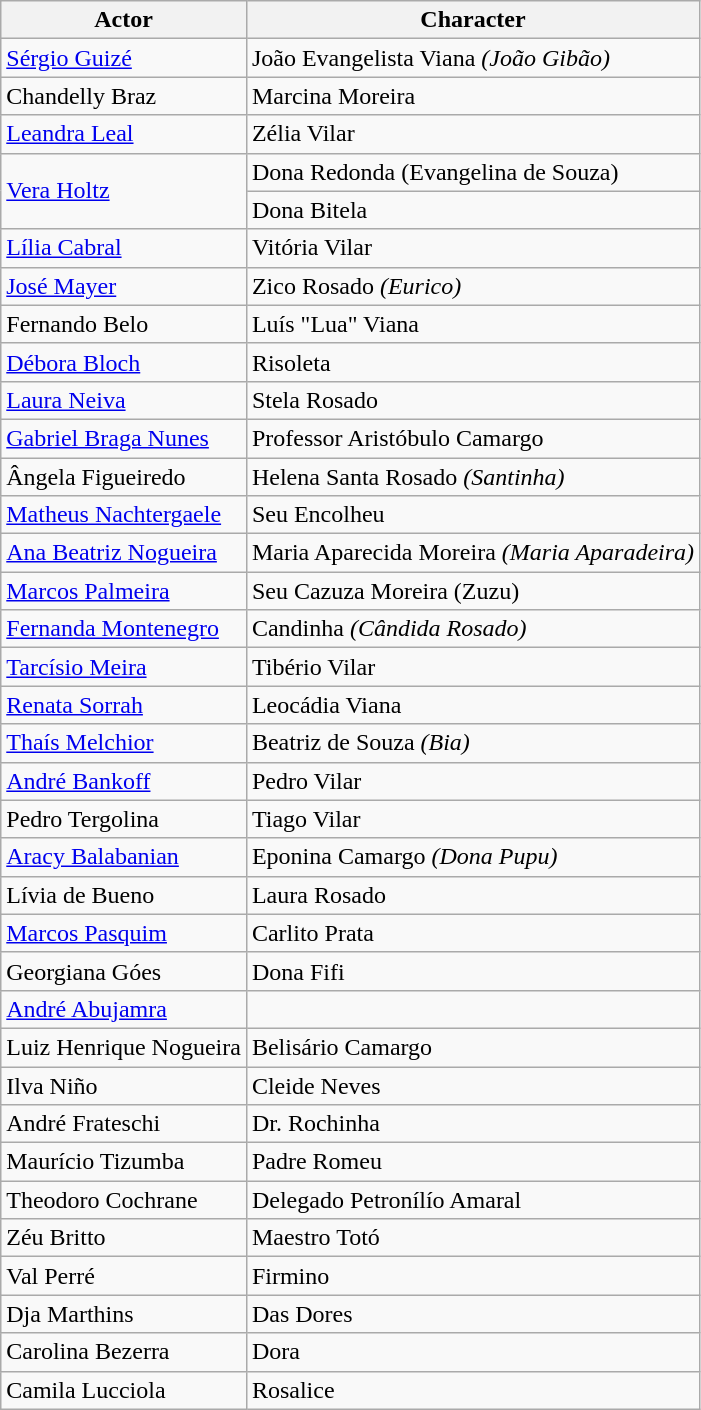<table class="wikitable sortable">
<tr>
<th>Actor</th>
<th>Character</th>
</tr>
<tr>
<td><a href='#'>Sérgio Guizé</a></td>
<td>João Evangelista Viana <em>(João Gibão)</em> </td>
</tr>
<tr>
<td>Chandelly Braz</td>
<td>Marcina Moreira</td>
</tr>
<tr>
<td><a href='#'>Leandra Leal</a></td>
<td>Zélia Vilar</td>
</tr>
<tr>
<td rowspan="2"><a href='#'>Vera Holtz</a></td>
<td>Dona Redonda (Evangelina de Souza)</td>
</tr>
<tr>
<td>Dona Bitela</td>
</tr>
<tr>
<td><a href='#'>Lília Cabral</a></td>
<td>Vitória Vilar </td>
</tr>
<tr>
<td><a href='#'>José Mayer</a></td>
<td>Zico Rosado <em>(Eurico)</em> </td>
</tr>
<tr>
<td>Fernando Belo</td>
<td>Luís "Lua" Viana</td>
</tr>
<tr>
<td><a href='#'>Débora Bloch</a></td>
<td>Risoleta</td>
</tr>
<tr>
<td><a href='#'>Laura Neiva</a></td>
<td>Stela Rosado</td>
</tr>
<tr>
<td><a href='#'>Gabriel Braga Nunes</a></td>
<td>Professor Aristóbulo Camargo</td>
</tr>
<tr>
<td>Ângela Figueiredo</td>
<td>Helena Santa Rosado <em>(Santinha)</em></td>
</tr>
<tr>
<td><a href='#'>Matheus Nachtergaele</a></td>
<td>Seu Encolheu</td>
</tr>
<tr>
<td><a href='#'>Ana Beatriz Nogueira</a></td>
<td>Maria Aparecida Moreira <em>(Maria Aparadeira)</em></td>
</tr>
<tr>
<td><a href='#'>Marcos Palmeira</a></td>
<td>Seu Cazuza Moreira (Zuzu)</td>
</tr>
<tr>
<td><a href='#'>Fernanda Montenegro</a></td>
<td>Candinha <em>(Cândida Rosado)</em></td>
</tr>
<tr>
<td><a href='#'>Tarcísio Meira</a></td>
<td>Tibério Vilar</td>
</tr>
<tr>
<td><a href='#'>Renata Sorrah</a></td>
<td>Leocádia Viana</td>
</tr>
<tr>
<td><a href='#'>Thaís Melchior</a></td>
<td>Beatriz de Souza <em>(Bia)</em></td>
</tr>
<tr>
<td><a href='#'>André Bankoff</a></td>
<td>Pedro Vilar</td>
</tr>
<tr>
<td>Pedro Tergolina</td>
<td>Tiago Vilar</td>
</tr>
<tr>
<td><a href='#'>Aracy Balabanian</a></td>
<td>Eponina Camargo <em>(Dona Pupu)</em></td>
</tr>
<tr>
<td>Lívia de Bueno</td>
<td>Laura Rosado</td>
</tr>
<tr>
<td><a href='#'>Marcos Pasquim</a></td>
<td>Carlito Prata</td>
</tr>
<tr>
<td>Georgiana Góes</td>
<td>Dona Fifi</td>
</tr>
<tr>
<td><a href='#'>André Abujamra</a></td>
<td></td>
</tr>
<tr>
<td>Luiz Henrique Nogueira</td>
<td>Belisário Camargo</td>
</tr>
<tr>
<td>Ilva Niño</td>
<td>Cleide Neves</td>
</tr>
<tr>
<td>André Frateschi</td>
<td>Dr. Rochinha</td>
</tr>
<tr>
<td>Maurício Tizumba</td>
<td>Padre Romeu</td>
</tr>
<tr>
<td>Theodoro Cochrane</td>
<td>Delegado Petronílío Amaral</td>
</tr>
<tr>
<td>Zéu Britto</td>
<td>Maestro Totó</td>
</tr>
<tr>
<td>Val Perré</td>
<td>Firmino</td>
</tr>
<tr>
<td>Dja Marthins</td>
<td>Das Dores</td>
</tr>
<tr>
<td>Carolina Bezerra</td>
<td>Dora</td>
</tr>
<tr>
<td>Camila Lucciola</td>
<td>Rosalice</td>
</tr>
</table>
